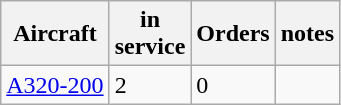<table class="wikitable">
<tr>
<th>Aircraft</th>
<th>in<br>service</th>
<th>Orders</th>
<th>notes</th>
</tr>
<tr>
<td><a href='#'>A320-200</a></td>
<td>2</td>
<td>0</td>
<td></td>
</tr>
</table>
